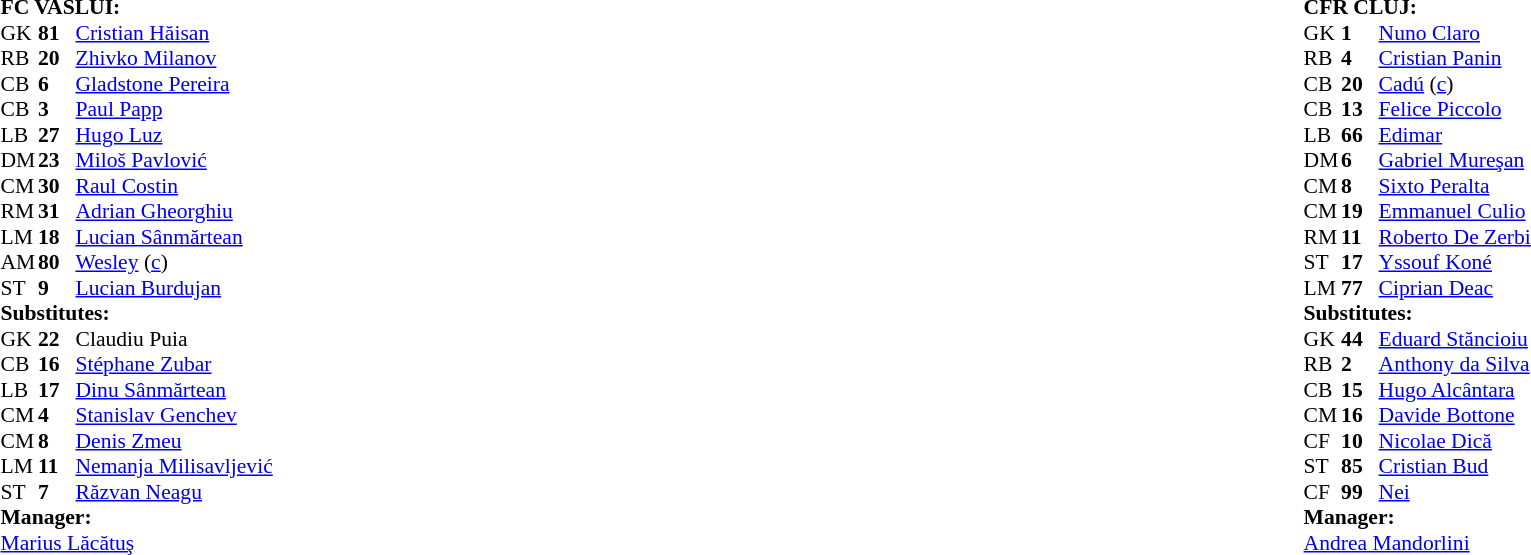<table width="100%">
<tr>
<td valign="top" width="50%"><br><table style="font-size: 90%" cellspacing="0" cellpadding="0">
<tr>
<td colspan="4"><strong>FC VASLUI:</strong></td>
</tr>
<tr>
<th width=25></th>
<th width=25></th>
</tr>
<tr>
<td>GK</td>
<td><strong>81</strong></td>
<td> <a href='#'>Cristian Hăisan</a></td>
</tr>
<tr>
<td>RB</td>
<td><strong>20</strong></td>
<td> <a href='#'>Zhivko Milanov</a></td>
<td></td>
<td></td>
</tr>
<tr>
<td>CB</td>
<td><strong>6</strong></td>
<td> <a href='#'>Gladstone Pereira</a></td>
</tr>
<tr>
<td>CB</td>
<td><strong>3</strong></td>
<td> <a href='#'>Paul Papp</a></td>
<td></td>
</tr>
<tr>
<td>LB</td>
<td><strong>27</strong></td>
<td> <a href='#'>Hugo Luz</a></td>
</tr>
<tr>
<td>DM</td>
<td><strong>23</strong></td>
<td> <a href='#'>Miloš Pavlović</a></td>
<td></td>
</tr>
<tr>
<td>CM</td>
<td><strong>30</strong></td>
<td> <a href='#'>Raul Costin</a></td>
</tr>
<tr>
<td>RM</td>
<td><strong>31</strong></td>
<td> <a href='#'>Adrian Gheorghiu</a></td>
</tr>
<tr>
<td>LM</td>
<td><strong>18</strong></td>
<td> <a href='#'>Lucian Sânmărtean</a></td>
<td></td>
<td></td>
</tr>
<tr>
<td>AM</td>
<td><strong>80</strong></td>
<td> <a href='#'>Wesley</a> (<a href='#'>c</a>)</td>
<td></td>
</tr>
<tr>
<td>ST</td>
<td><strong>9</strong></td>
<td> <a href='#'>Lucian Burdujan</a></td>
<td></td>
</tr>
<tr>
<td colspan=3><strong>Substitutes:</strong></td>
</tr>
<tr>
<td>GK</td>
<td><strong>22</strong></td>
<td> Claudiu Puia</td>
</tr>
<tr>
<td>CB</td>
<td><strong>16</strong></td>
<td> <a href='#'>Stéphane Zubar</a></td>
</tr>
<tr>
<td>LB</td>
<td><strong>17</strong></td>
<td> <a href='#'>Dinu Sânmărtean</a></td>
</tr>
<tr>
<td>CM</td>
<td><strong>4</strong></td>
<td> <a href='#'>Stanislav Genchev</a></td>
</tr>
<tr>
<td>CM</td>
<td><strong>8</strong></td>
<td> <a href='#'>Denis Zmeu</a></td>
<td></td>
<td></td>
</tr>
<tr>
<td>LM</td>
<td><strong>11</strong></td>
<td> <a href='#'>Nemanja Milisavljević</a></td>
<td></td>
<td></td>
</tr>
<tr>
<td>ST</td>
<td><strong>7</strong></td>
<td> <a href='#'>Răzvan Neagu</a></td>
</tr>
<tr>
<td colspan=3><strong>Manager:</strong></td>
</tr>
<tr>
<td colspan=4> <a href='#'>Marius Lăcătuş</a></td>
</tr>
</table>
</td>
<td><br><table style="font-size: 90%" cellspacing="0" cellpadding="0" align=center>
<tr>
<td colspan="4"><strong>CFR CLUJ:</strong></td>
</tr>
<tr>
<th width=25></th>
<th width=25></th>
</tr>
<tr>
<td>GK</td>
<td><strong>1</strong></td>
<td> <a href='#'>Nuno Claro</a></td>
</tr>
<tr>
<td>RB</td>
<td><strong>4</strong></td>
<td> <a href='#'>Cristian Panin</a></td>
</tr>
<tr>
<td>CB</td>
<td><strong>20</strong></td>
<td> <a href='#'>Cadú</a> (<a href='#'>c</a>)</td>
</tr>
<tr>
<td>CB</td>
<td><strong>13</strong></td>
<td> <a href='#'>Felice Piccolo</a></td>
</tr>
<tr>
<td>LB</td>
<td><strong>66</strong></td>
<td> <a href='#'>Edimar</a></td>
<td></td>
</tr>
<tr>
<td>DM</td>
<td><strong>6</strong></td>
<td> <a href='#'>Gabriel Mureşan</a></td>
</tr>
<tr>
<td>CM</td>
<td><strong>8</strong></td>
<td> <a href='#'>Sixto Peralta</a></td>
<td></td>
<td></td>
</tr>
<tr>
<td>CM</td>
<td><strong>19</strong></td>
<td> <a href='#'>Emmanuel Culio</a></td>
</tr>
<tr>
<td>RM</td>
<td><strong>11</strong></td>
<td> <a href='#'>Roberto De Zerbi</a></td>
<td></td>
<td></td>
</tr>
<tr>
<td>ST</td>
<td><strong>17</strong></td>
<td> <a href='#'>Yssouf Koné</a></td>
<td></td>
<td></td>
</tr>
<tr>
<td>LM</td>
<td><strong>77</strong></td>
<td> <a href='#'>Ciprian Deac</a></td>
</tr>
<tr>
<td colspan=3><strong>Substitutes:</strong></td>
</tr>
<tr>
<td>GK</td>
<td><strong>44</strong></td>
<td> <a href='#'>Eduard Stăncioiu</a></td>
</tr>
<tr>
<td>RB</td>
<td><strong>2</strong></td>
<td> <a href='#'>Anthony da Silva</a></td>
</tr>
<tr>
<td>CB</td>
<td><strong>15</strong></td>
<td> <a href='#'>Hugo Alcântara</a></td>
</tr>
<tr>
<td>CM</td>
<td><strong>16</strong></td>
<td> <a href='#'>Davide Bottone</a></td>
<td></td>
<td></td>
</tr>
<tr>
<td>CF</td>
<td><strong>10</strong></td>
<td> <a href='#'>Nicolae Dică</a></td>
<td></td>
<td></td>
</tr>
<tr>
<td>ST</td>
<td><strong>85</strong></td>
<td> <a href='#'>Cristian Bud</a></td>
<td></td>
<td></td>
</tr>
<tr>
<td>CF</td>
<td><strong>99</strong></td>
<td> <a href='#'>Nei</a></td>
</tr>
<tr>
<td colspan=3><strong>Manager:</strong></td>
</tr>
<tr>
<td colspan=4> <a href='#'>Andrea Mandorlini</a></td>
</tr>
</table>
</td>
</tr>
<tr>
</tr>
</table>
